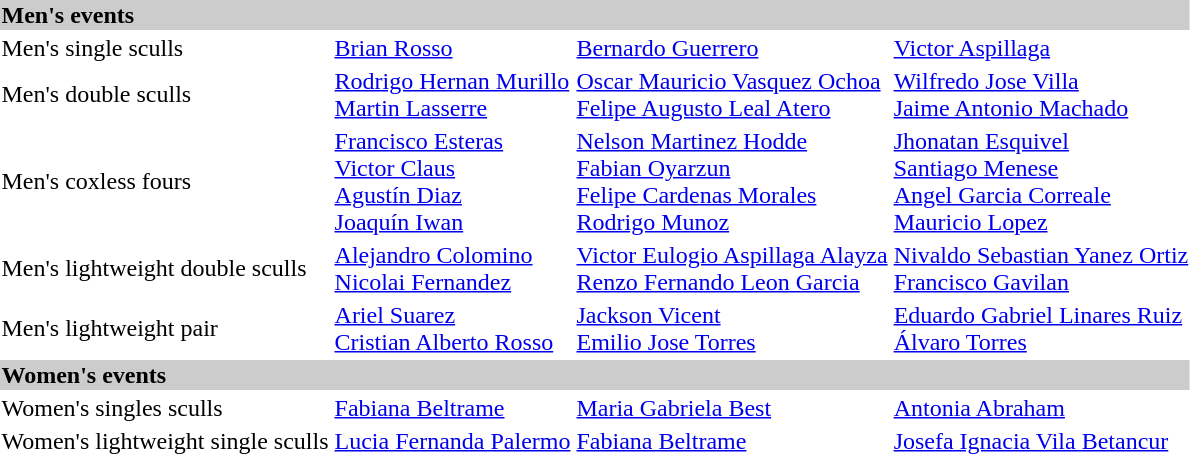<table>
<tr bgcolor="#cccccc">
<td colspan=4><strong>Men's events</strong></td>
</tr>
<tr>
<td>Men's single sculls</td>
<td><a href='#'>Brian Rosso</a><br></td>
<td><a href='#'>Bernardo Guerrero</a><br></td>
<td><a href='#'>Victor Aspillaga</a><br></td>
</tr>
<tr>
<td>Men's double sculls</td>
<td><a href='#'>Rodrigo Hernan Murillo</a><br><a href='#'>Martin Lasserre</a><br></td>
<td><a href='#'>Oscar Mauricio Vasquez Ochoa</a><br><a href='#'>Felipe Augusto Leal Atero</a><br></td>
<td><a href='#'>Wilfredo Jose Villa</a><br><a href='#'>Jaime Antonio Machado</a><br></td>
</tr>
<tr>
<td>Men's coxless fours</td>
<td><a href='#'>Francisco Esteras</a><br><a href='#'>Victor Claus</a><br><a href='#'>Agustín Diaz</a><br><a href='#'>Joaquín Iwan</a><br></td>
<td><a href='#'>Nelson Martinez Hodde</a><br><a href='#'>Fabian Oyarzun</a><br><a href='#'>Felipe Cardenas Morales</a><br><a href='#'>Rodrigo Munoz</a><br></td>
<td><a href='#'>Jhonatan Esquivel</a><br><a href='#'>Santiago Menese</a><br><a href='#'>Angel Garcia Correale</a><br><a href='#'>Mauricio Lopez</a><br></td>
</tr>
<tr>
<td>Men's lightweight double sculls</td>
<td><a href='#'>Alejandro Colomino</a><br><a href='#'>Nicolai Fernandez</a><br></td>
<td><a href='#'>Victor Eulogio Aspillaga Alayza</a><br><a href='#'>Renzo Fernando Leon Garcia</a><br></td>
<td><a href='#'>Nivaldo Sebastian Yanez Ortiz</a><br><a href='#'>Francisco Gavilan</a><br></td>
</tr>
<tr>
<td>Men's lightweight pair</td>
<td><a href='#'>Ariel Suarez</a><br><a href='#'>Cristian Alberto Rosso</a><br></td>
<td><a href='#'>Jackson Vicent</a><br><a href='#'>Emilio Jose Torres</a><br></td>
<td><a href='#'>Eduardo Gabriel Linares Ruiz</a><br><a href='#'>Álvaro Torres</a><br></td>
</tr>
<tr bgcolor="#cccccc">
<td colspan=4><strong>Women's events</strong></td>
</tr>
<tr>
<td>Women's singles sculls</td>
<td><a href='#'>Fabiana Beltrame</a><br></td>
<td><a href='#'>Maria Gabriela Best</a><br></td>
<td><a href='#'>Antonia Abraham</a><br></td>
</tr>
<tr>
<td>Women's lightweight single sculls</td>
<td><a href='#'>Lucia Fernanda Palermo</a><br></td>
<td><a href='#'>Fabiana Beltrame</a><br></td>
<td><a href='#'>Josefa Ignacia Vila Betancur</a><br></td>
</tr>
</table>
